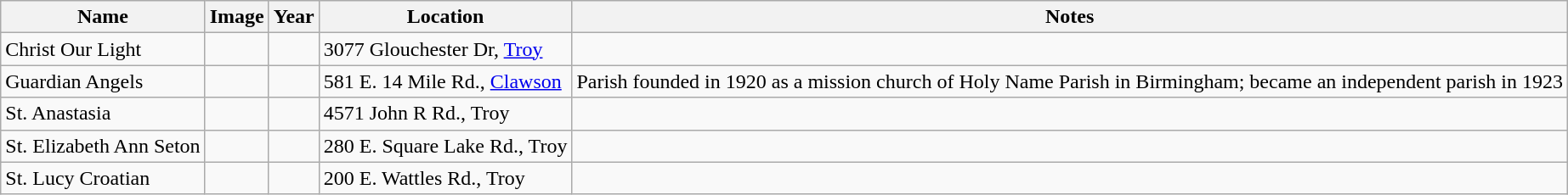<table class="wikitable sortable">
<tr>
<th>Name</th>
<th class="unsortable">Image</th>
<th>Year</th>
<th class="unsortable">Location</th>
<th class="unsortable">Notes</th>
</tr>
<tr>
<td>Christ Our Light</td>
<td></td>
<td></td>
<td>3077 Glouchester Dr, <a href='#'>Troy</a></td>
<td></td>
</tr>
<tr>
<td>Guardian Angels</td>
<td></td>
<td></td>
<td>581 E. 14 Mile Rd., <a href='#'>Clawson</a></td>
<td>Parish founded in 1920 as a mission church of Holy Name Parish in Birmingham; became an independent parish in 1923</td>
</tr>
<tr>
<td>St. Anastasia</td>
<td></td>
<td></td>
<td>4571 John R Rd., Troy</td>
<td></td>
</tr>
<tr>
<td>St. Elizabeth Ann Seton</td>
<td></td>
<td></td>
<td>280 E. Square Lake Rd., Troy</td>
<td></td>
</tr>
<tr>
<td>St. Lucy Croatian</td>
<td></td>
<td></td>
<td>200 E. Wattles Rd., Troy</td>
<td></td>
</tr>
</table>
